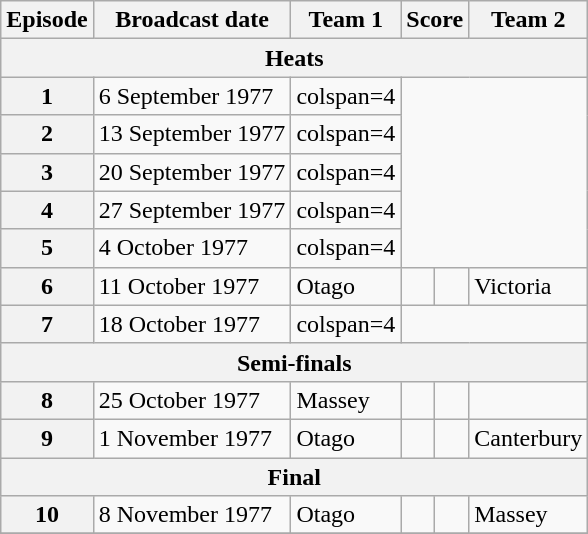<table class="wikitable">
<tr>
<th>Episode</th>
<th>Broadcast date</th>
<th>Team 1</th>
<th colspan=2>Score</th>
<th>Team 2</th>
</tr>
<tr>
<th colspan=6>Heats</th>
</tr>
<tr>
<th>1</th>
<td>6 September 1977</td>
<td>colspan=4  </td>
</tr>
<tr>
<th>2</th>
<td>13 September 1977</td>
<td>colspan=4  </td>
</tr>
<tr>
<th>3</th>
<td>20 September 1977</td>
<td>colspan=4  </td>
</tr>
<tr>
<th>4</th>
<td>27 September 1977</td>
<td>colspan=4  </td>
</tr>
<tr>
<th>5</th>
<td>4 October 1977</td>
<td>colspan=4  </td>
</tr>
<tr>
<th>6</th>
<td>11 October 1977</td>
<td>Otago</td>
<td></td>
<td></td>
<td>Victoria</td>
</tr>
<tr>
<th>7</th>
<td>18 October 1977</td>
<td>colspan=4  </td>
</tr>
<tr>
<th colspan=6>Semi-finals</th>
</tr>
<tr>
<th>8</th>
<td>25 October 1977</td>
<td>Massey</td>
<td></td>
<td></td>
<td></td>
</tr>
<tr>
<th>9</th>
<td>1 November 1977</td>
<td>Otago</td>
<td></td>
<td></td>
<td>Canterbury</td>
</tr>
<tr>
<th colspan=6>Final</th>
</tr>
<tr>
<th>10</th>
<td>8 November 1977</td>
<td>Otago</td>
<td></td>
<td></td>
<td>Massey</td>
</tr>
<tr>
</tr>
</table>
